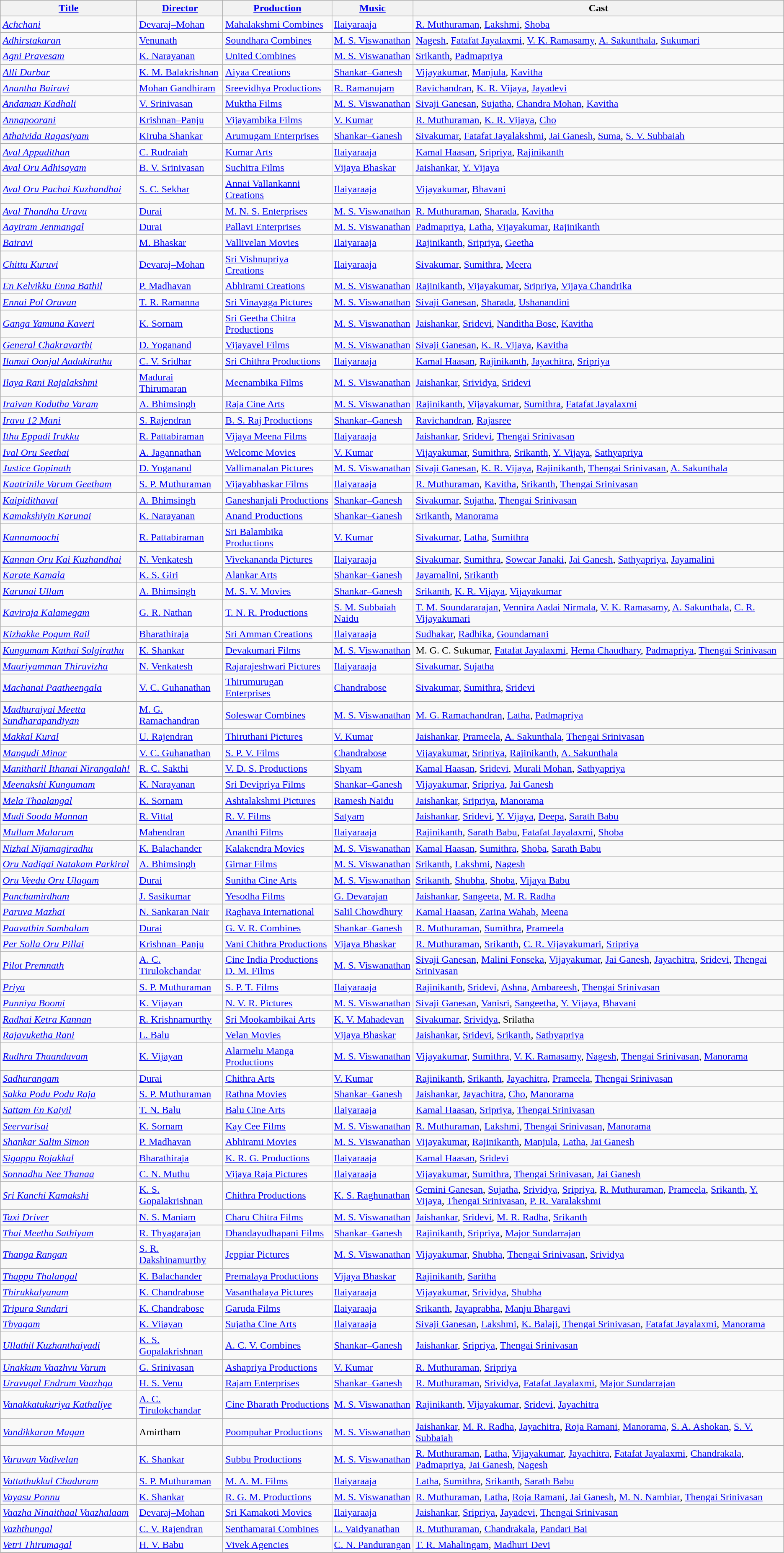<table class="wikitable sortable">
<tr>
<th><a href='#'>Title</a></th>
<th><a href='#'>Director</a></th>
<th><a href='#'>Production</a></th>
<th><a href='#'>Music</a></th>
<th>Cast</th>
</tr>
<tr --->
<td><em><a href='#'>Achchani</a></em></td>
<td><a href='#'>Devaraj–Mohan</a></td>
<td><a href='#'>Mahalakshmi Combines</a></td>
<td><a href='#'>Ilaiyaraaja</a></td>
<td><a href='#'>R. Muthuraman</a>, <a href='#'>Lakshmi</a>, <a href='#'>Shoba</a></td>
</tr>
<tr --->
<td><em><a href='#'>Adhirstakaran</a></em></td>
<td><a href='#'>Venunath</a></td>
<td><a href='#'>Soundhara Combines</a></td>
<td><a href='#'>M. S. Viswanathan</a></td>
<td><a href='#'>Nagesh</a>, <a href='#'>Fatafat Jayalaxmi</a>, <a href='#'>V. K. Ramasamy</a>, <a href='#'>A. Sakunthala</a>, <a href='#'>Sukumari</a></td>
</tr>
<tr --->
<td><em><a href='#'>Agni Pravesam</a></em></td>
<td><a href='#'>K. Narayanan</a></td>
<td><a href='#'>United Combines</a></td>
<td><a href='#'>M. S. Viswanathan</a></td>
<td><a href='#'>Srikanth</a>, <a href='#'>Padmapriya</a></td>
</tr>
<tr --->
<td><em><a href='#'>Alli Darbar</a></em></td>
<td><a href='#'>K. M. Balakrishnan</a></td>
<td><a href='#'>Aiyaa Creations</a></td>
<td><a href='#'>Shankar–Ganesh</a></td>
<td><a href='#'>Vijayakumar</a>, <a href='#'>Manjula</a>, <a href='#'>Kavitha</a></td>
</tr>
<tr --->
<td><em><a href='#'>Anantha Bairavi</a></em></td>
<td><a href='#'>Mohan Gandhiram</a></td>
<td><a href='#'>Sreevidhya Productions</a></td>
<td><a href='#'>R. Ramanujam</a></td>
<td><a href='#'>Ravichandran</a>, <a href='#'>K. R. Vijaya</a>, <a href='#'>Jayadevi</a></td>
</tr>
<tr --->
<td><em><a href='#'>Andaman Kadhali</a></em></td>
<td><a href='#'>V. Srinivasan</a></td>
<td><a href='#'>Muktha Films</a></td>
<td><a href='#'>M. S. Viswanathan</a></td>
<td><a href='#'>Sivaji Ganesan</a>, <a href='#'>Sujatha</a>, <a href='#'>Chandra Mohan</a>, <a href='#'>Kavitha</a></td>
</tr>
<tr --->
<td><em><a href='#'>Annapoorani</a></em></td>
<td><a href='#'>Krishnan–Panju</a></td>
<td><a href='#'>Vijayambika Films</a></td>
<td><a href='#'>V. Kumar</a></td>
<td><a href='#'>R. Muthuraman</a>, <a href='#'>K. R. Vijaya</a>, <a href='#'>Cho</a></td>
</tr>
<tr --->
<td><em><a href='#'>Athaivida Ragasiyam</a></em></td>
<td><a href='#'>Kiruba Shankar</a></td>
<td><a href='#'>Arumugam Enterprises</a></td>
<td><a href='#'>Shankar–Ganesh</a></td>
<td><a href='#'>Sivakumar</a>, <a href='#'>Fatafat Jayalakshmi</a>, <a href='#'>Jai Ganesh</a>, <a href='#'>Suma</a>, <a href='#'>S. V. Subbaiah</a></td>
</tr>
<tr --->
<td><em><a href='#'>Aval Appadithan</a></em></td>
<td><a href='#'>C. Rudraiah</a></td>
<td><a href='#'>Kumar Arts</a></td>
<td><a href='#'>Ilaiyaraaja</a></td>
<td><a href='#'>Kamal Haasan</a>, <a href='#'>Sripriya</a>, <a href='#'>Rajinikanth</a></td>
</tr>
<tr --->
<td><em><a href='#'>Aval Oru Adhisayam</a></em></td>
<td><a href='#'>B. V. Srinivasan</a></td>
<td><a href='#'>Suchitra Films</a></td>
<td><a href='#'>Vijaya Bhaskar</a></td>
<td><a href='#'>Jaishankar</a>, <a href='#'>Y. Vijaya</a></td>
</tr>
<tr --->
<td><em><a href='#'>Aval Oru Pachai Kuzhandhai</a></em></td>
<td><a href='#'>S. C. Sekhar</a></td>
<td><a href='#'>Annai Vallankanni Creations</a></td>
<td><a href='#'>Ilaiyaraaja</a></td>
<td><a href='#'>Vijayakumar</a>, <a href='#'>Bhavani</a></td>
</tr>
<tr --->
<td><em><a href='#'>Aval Thandha Uravu</a></em></td>
<td><a href='#'>Durai</a></td>
<td><a href='#'>M. N. S. Enterprises</a></td>
<td><a href='#'>M. S. Viswanathan</a></td>
<td><a href='#'>R. Muthuraman</a>, <a href='#'>Sharada</a>, <a href='#'>Kavitha</a></td>
</tr>
<tr --->
<td><em><a href='#'>Aayiram Jenmangal</a></em></td>
<td><a href='#'>Durai</a></td>
<td><a href='#'>Pallavi Enterprises</a></td>
<td><a href='#'>M. S. Viswanathan</a></td>
<td><a href='#'>Padmapriya</a>, <a href='#'>Latha</a>, <a href='#'>Vijayakumar</a>, <a href='#'>Rajinikanth</a></td>
</tr>
<tr --->
<td><em><a href='#'>Bairavi</a></em></td>
<td><a href='#'>M. Bhaskar</a></td>
<td><a href='#'>Vallivelan Movies</a></td>
<td><a href='#'>Ilaiyaraaja</a></td>
<td><a href='#'>Rajinikanth</a>, <a href='#'>Sripriya</a>, <a href='#'>Geetha</a></td>
</tr>
<tr --->
<td><em><a href='#'>Chittu Kuruvi</a></em></td>
<td><a href='#'>Devaraj–Mohan</a></td>
<td><a href='#'>Sri Vishnupriya Creations</a></td>
<td><a href='#'>Ilaiyaraaja</a></td>
<td><a href='#'>Sivakumar</a>, <a href='#'>Sumithra</a>, <a href='#'>Meera</a></td>
</tr>
<tr --->
<td><em><a href='#'>En Kelvikku Enna Bathil</a></em></td>
<td><a href='#'>P. Madhavan</a></td>
<td><a href='#'>Abhirami Creations</a></td>
<td><a href='#'>M. S. Viswanathan</a></td>
<td><a href='#'>Rajinikanth</a>, <a href='#'>Vijayakumar</a>, <a href='#'>Sripriya</a>, <a href='#'>Vijaya Chandrika</a></td>
</tr>
<tr --->
<td><em><a href='#'>Ennai Pol Oruvan</a></em></td>
<td><a href='#'>T. R. Ramanna</a></td>
<td><a href='#'>Sri Vinayaga Pictures</a></td>
<td><a href='#'>M. S. Viswanathan</a></td>
<td><a href='#'>Sivaji Ganesan</a>, <a href='#'>Sharada</a>, <a href='#'>Ushanandini</a></td>
</tr>
<tr --->
<td><em><a href='#'>Ganga Yamuna Kaveri</a></em></td>
<td><a href='#'>K. Sornam</a></td>
<td><a href='#'>Sri Geetha Chitra Productions</a></td>
<td><a href='#'>M. S. Viswanathan</a></td>
<td><a href='#'>Jaishankar</a>, <a href='#'>Sridevi</a>, <a href='#'>Nanditha Bose</a>, <a href='#'>Kavitha</a></td>
</tr>
<tr --->
<td><em><a href='#'>General Chakravarthi</a></em></td>
<td><a href='#'>D. Yoganand</a></td>
<td><a href='#'>Vijayavel Films</a></td>
<td><a href='#'>M. S. Viswanathan</a></td>
<td><a href='#'>Sivaji Ganesan</a>, <a href='#'>K. R. Vijaya</a>, <a href='#'>Kavitha</a></td>
</tr>
<tr --->
<td><em><a href='#'>Ilamai Oonjal Aadukirathu</a></em></td>
<td><a href='#'>C. V. Sridhar</a></td>
<td><a href='#'>Sri Chithra Productions</a></td>
<td><a href='#'>Ilaiyaraaja</a></td>
<td><a href='#'>Kamal Haasan</a>, <a href='#'>Rajinikanth</a>, <a href='#'>Jayachitra</a>, <a href='#'>Sripriya</a></td>
</tr>
<tr --->
<td><em><a href='#'>Ilaya Rani Rajalakshmi</a></em></td>
<td><a href='#'>Madurai Thirumaran</a></td>
<td><a href='#'>Meenambika Films</a></td>
<td><a href='#'>M. S. Viswanathan</a></td>
<td><a href='#'>Jaishankar</a>, <a href='#'>Srividya</a>, <a href='#'>Sridevi</a></td>
</tr>
<tr --->
<td><em><a href='#'>Iraivan Kodutha Varam</a></em></td>
<td><a href='#'>A. Bhimsingh</a></td>
<td><a href='#'>Raja Cine Arts</a></td>
<td><a href='#'>M. S. Viswanathan</a></td>
<td><a href='#'>Rajinikanth</a>, <a href='#'>Vijayakumar</a>, <a href='#'>Sumithra</a>, <a href='#'>Fatafat Jayalaxmi</a></td>
</tr>
<tr --->
<td><em><a href='#'>Iravu 12 Mani</a></em></td>
<td><a href='#'>S. Rajendran</a></td>
<td><a href='#'>B. S. Raj Productions</a></td>
<td><a href='#'>Shankar–Ganesh</a></td>
<td><a href='#'>Ravichandran</a>, <a href='#'>Rajasree</a></td>
</tr>
<tr --->
<td><em><a href='#'>Ithu Eppadi Irukku</a></em></td>
<td><a href='#'>R. Pattabiraman</a></td>
<td><a href='#'>Vijaya Meena Films</a></td>
<td><a href='#'>Ilaiyaraaja</a></td>
<td><a href='#'>Jaishankar</a>, <a href='#'>Sridevi</a>, <a href='#'>Thengai Srinivasan</a></td>
</tr>
<tr --->
<td><em><a href='#'>Ival Oru Seethai</a></em></td>
<td><a href='#'>A. Jagannathan</a></td>
<td><a href='#'>Welcome Movies</a></td>
<td><a href='#'>V. Kumar</a></td>
<td><a href='#'>Vijayakumar</a>, <a href='#'>Sumithra</a>, <a href='#'>Srikanth</a>, <a href='#'>Y. Vijaya</a>, <a href='#'>Sathyapriya</a></td>
</tr>
<tr --->
<td><em><a href='#'>Justice Gopinath</a></em></td>
<td><a href='#'>D. Yoganand</a></td>
<td><a href='#'>Vallimanalan Pictures</a></td>
<td><a href='#'>M. S. Viswanathan</a></td>
<td><a href='#'>Sivaji Ganesan</a>, <a href='#'>K. R. Vijaya</a>, <a href='#'>Rajinikanth</a>, <a href='#'>Thengai Srinivasan</a>, <a href='#'>A. Sakunthala</a></td>
</tr>
<tr --->
<td><em><a href='#'>Kaatrinile Varum Geetham</a></em></td>
<td><a href='#'>S. P. Muthuraman</a></td>
<td><a href='#'>Vijayabhaskar Films</a></td>
<td><a href='#'>Ilaiyaraaja</a></td>
<td><a href='#'>R. Muthuraman</a>, <a href='#'>Kavitha</a>, <a href='#'>Srikanth</a>, <a href='#'>Thengai Srinivasan</a></td>
</tr>
<tr --->
<td><em><a href='#'>Kaipidithaval</a></em></td>
<td><a href='#'>A. Bhimsingh</a></td>
<td><a href='#'>Ganeshanjali Productions</a></td>
<td><a href='#'>Shankar–Ganesh</a></td>
<td><a href='#'>Sivakumar</a>, <a href='#'>Sujatha</a>, <a href='#'>Thengai Srinivasan</a></td>
</tr>
<tr --->
<td><em><a href='#'>Kamakshiyin Karunai</a></em></td>
<td><a href='#'>K. Narayanan</a></td>
<td><a href='#'>Anand Productions</a></td>
<td><a href='#'>Shankar–Ganesh</a></td>
<td><a href='#'>Srikanth</a>, <a href='#'>Manorama</a></td>
</tr>
<tr --->
<td><em><a href='#'>Kannamoochi</a></em></td>
<td><a href='#'>R. Pattabiraman</a></td>
<td><a href='#'>Sri Balambika Productions</a></td>
<td><a href='#'>V. Kumar</a></td>
<td><a href='#'>Sivakumar</a>, <a href='#'>Latha</a>, <a href='#'>Sumithra</a></td>
</tr>
<tr --->
<td><em><a href='#'>Kannan Oru Kai Kuzhandhai</a></em></td>
<td><a href='#'>N. Venkatesh</a></td>
<td><a href='#'>Vivekananda Pictures</a></td>
<td><a href='#'>Ilaiyaraaja</a></td>
<td><a href='#'>Sivakumar</a>, <a href='#'>Sumithra</a>, <a href='#'>Sowcar Janaki</a>, <a href='#'>Jai Ganesh</a>, <a href='#'>Sathyapriya</a>, <a href='#'>Jayamalini</a></td>
</tr>
<tr --->
<td><em><a href='#'>Karate Kamala</a></em></td>
<td><a href='#'>K. S. Giri</a></td>
<td><a href='#'>Alankar Arts</a></td>
<td><a href='#'>Shankar–Ganesh</a></td>
<td><a href='#'>Jayamalini</a>, <a href='#'>Srikanth</a></td>
</tr>
<tr --->
<td><em><a href='#'>Karunai Ullam</a></em></td>
<td><a href='#'>A. Bhimsingh</a></td>
<td><a href='#'>M. S. V. Movies</a></td>
<td><a href='#'>Shankar–Ganesh</a></td>
<td><a href='#'>Srikanth</a>, <a href='#'>K. R. Vijaya</a>, <a href='#'>Vijayakumar</a></td>
</tr>
<tr --->
<td><em><a href='#'>Kaviraja Kalamegam</a></em></td>
<td><a href='#'>G. R. Nathan</a></td>
<td><a href='#'>T. N. R. Productions</a></td>
<td><a href='#'>S. M. Subbaiah Naidu</a></td>
<td><a href='#'>T. M. Soundararajan</a>, <a href='#'>Vennira Aadai Nirmala</a>, <a href='#'>V. K. Ramasamy</a>, <a href='#'>A. Sakunthala</a>, <a href='#'>C. R. Vijayakumari</a></td>
</tr>
<tr --->
<td><em><a href='#'>Kizhakke Pogum Rail</a></em></td>
<td><a href='#'>Bharathiraja</a></td>
<td><a href='#'>Sri Amman Creations</a></td>
<td><a href='#'>Ilaiyaraaja</a></td>
<td><a href='#'>Sudhakar</a>, <a href='#'>Radhika</a>, <a href='#'>Goundamani</a></td>
</tr>
<tr --->
<td><em><a href='#'>Kungumam Kathai Solgirathu</a></em></td>
<td><a href='#'>K. Shankar</a></td>
<td><a href='#'>Devakumari Films</a></td>
<td><a href='#'>M. S. Viswanathan</a></td>
<td>M. G. C. Sukumar, <a href='#'>Fatafat Jayalaxmi</a>, <a href='#'>Hema Chaudhary</a>, <a href='#'>Padmapriya</a>, <a href='#'>Thengai Srinivasan</a></td>
</tr>
<tr --->
<td><em><a href='#'>Maariyamman Thiruvizha</a></em></td>
<td><a href='#'>N. Venkatesh</a></td>
<td><a href='#'>Rajarajeshwari Pictures</a></td>
<td><a href='#'>Ilaiyaraaja</a></td>
<td><a href='#'>Sivakumar</a>, <a href='#'>Sujatha</a></td>
</tr>
<tr --->
<td><em><a href='#'>Machanai Paatheengala</a></em></td>
<td><a href='#'>V. C. Guhanathan</a></td>
<td><a href='#'>Thirumurugan Enterprises</a></td>
<td><a href='#'>Chandrabose</a></td>
<td><a href='#'>Sivakumar</a>, <a href='#'>Sumithra</a>, <a href='#'>Sridevi</a></td>
</tr>
<tr --->
<td><em><a href='#'>Madhuraiyai Meetta Sundharapandiyan</a></em></td>
<td><a href='#'>M. G. Ramachandran</a></td>
<td><a href='#'>Soleswar Combines</a></td>
<td><a href='#'>M. S. Viswanathan</a></td>
<td><a href='#'>M. G. Ramachandran</a>, <a href='#'>Latha</a>, <a href='#'>Padmapriya</a></td>
</tr>
<tr --->
<td><em><a href='#'>Makkal Kural</a></em></td>
<td><a href='#'>U. Rajendran</a></td>
<td><a href='#'>Thiruthani Pictures</a></td>
<td><a href='#'>V. Kumar</a></td>
<td><a href='#'>Jaishankar</a>, <a href='#'>Prameela</a>, <a href='#'>A. Sakunthala</a>, <a href='#'>Thengai Srinivasan</a></td>
</tr>
<tr --->
<td><em><a href='#'>Mangudi Minor</a></em></td>
<td><a href='#'>V. C. Guhanathan</a></td>
<td><a href='#'>S. P. V. Films</a></td>
<td><a href='#'>Chandrabose</a></td>
<td><a href='#'>Vijayakumar</a>, <a href='#'>Sripriya</a>, <a href='#'>Rajinikanth</a>, <a href='#'>A. Sakunthala</a></td>
</tr>
<tr --->
<td><em><a href='#'>Manitharil Ithanai Nirangalah!</a></em></td>
<td><a href='#'>R. C. Sakthi</a></td>
<td><a href='#'>V. D. S. Productions</a></td>
<td><a href='#'>Shyam</a></td>
<td><a href='#'>Kamal Haasan</a>, <a href='#'>Sridevi</a>, <a href='#'>Murali Mohan</a>, <a href='#'>Sathyapriya</a></td>
</tr>
<tr --->
<td><em><a href='#'>Meenakshi Kungumam</a></em></td>
<td><a href='#'>K. Narayanan</a></td>
<td><a href='#'>Sri Devipriya Films</a></td>
<td><a href='#'>Shankar–Ganesh</a></td>
<td><a href='#'>Vijayakumar</a>, <a href='#'>Sripriya</a>, <a href='#'>Jai Ganesh</a></td>
</tr>
<tr --->
<td><em><a href='#'>Mela Thaalangal</a></em></td>
<td><a href='#'>K. Sornam</a></td>
<td><a href='#'>Ashtalakshmi Pictures</a></td>
<td><a href='#'>Ramesh Naidu</a></td>
<td><a href='#'>Jaishankar</a>, <a href='#'>Sripriya</a>, <a href='#'>Manorama</a></td>
</tr>
<tr --->
<td><em><a href='#'>Mudi Sooda Mannan</a></em></td>
<td><a href='#'>R. Vittal</a></td>
<td><a href='#'>R. V. Films</a></td>
<td><a href='#'>Satyam</a></td>
<td><a href='#'>Jaishankar</a>, <a href='#'>Sridevi</a>, <a href='#'>Y. Vijaya</a>, <a href='#'>Deepa</a>, <a href='#'>Sarath Babu</a></td>
</tr>
<tr --->
<td><em><a href='#'>Mullum Malarum</a></em></td>
<td><a href='#'>Mahendran</a></td>
<td><a href='#'>Ananthi Films</a></td>
<td><a href='#'>Ilaiyaraaja</a></td>
<td><a href='#'>Rajinikanth</a>, <a href='#'>Sarath Babu</a>, <a href='#'>Fatafat Jayalaxmi</a>, <a href='#'>Shoba</a></td>
</tr>
<tr --->
<td><em><a href='#'>Nizhal Nijamagiradhu</a></em></td>
<td><a href='#'>K. Balachander</a></td>
<td><a href='#'>Kalakendra Movies</a></td>
<td><a href='#'>M. S. Viswanathan</a></td>
<td><a href='#'>Kamal Haasan</a>, <a href='#'>Sumithra</a>, <a href='#'>Shoba</a>, <a href='#'>Sarath Babu</a></td>
</tr>
<tr --->
<td><em><a href='#'>Oru Nadigai Natakam Parkiral</a></em></td>
<td><a href='#'>A. Bhimsingh</a></td>
<td><a href='#'>Girnar Films</a></td>
<td><a href='#'>M. S. Viswanathan</a></td>
<td><a href='#'>Srikanth</a>, <a href='#'>Lakshmi</a>, <a href='#'>Nagesh</a></td>
</tr>
<tr --->
<td><em><a href='#'>Oru Veedu Oru Ulagam</a></em></td>
<td><a href='#'>Durai</a></td>
<td><a href='#'>Sunitha Cine Arts</a></td>
<td><a href='#'>M. S. Viswanathan</a></td>
<td><a href='#'>Srikanth</a>, <a href='#'>Shubha</a>, <a href='#'>Shoba</a>, <a href='#'>Vijaya Babu</a></td>
</tr>
<tr --->
<td><em><a href='#'>Panchamirdham</a></em></td>
<td><a href='#'>J. Sasikumar</a></td>
<td><a href='#'>Yesodha Films</a></td>
<td><a href='#'>G. Devarajan</a></td>
<td><a href='#'>Jaishankar</a>, <a href='#'>Sangeeta</a>, <a href='#'>M. R. Radha</a></td>
</tr>
<tr --->
<td><em><a href='#'>Paruva Mazhai</a></em></td>
<td><a href='#'>N. Sankaran Nair</a></td>
<td><a href='#'>Raghava International</a></td>
<td><a href='#'>Salil Chowdhury</a></td>
<td><a href='#'>Kamal Haasan</a>, <a href='#'>Zarina Wahab</a>, <a href='#'>Meena</a></td>
</tr>
<tr --->
<td><em><a href='#'>Paavathin Sambalam</a></em></td>
<td><a href='#'>Durai</a></td>
<td><a href='#'>G. V. R. Combines</a></td>
<td><a href='#'>Shankar–Ganesh</a></td>
<td><a href='#'>R. Muthuraman</a>, <a href='#'>Sumithra</a>, <a href='#'>Prameela</a></td>
</tr>
<tr --->
<td><em><a href='#'>Per Solla Oru Pillai</a></em></td>
<td><a href='#'>Krishnan–Panju</a></td>
<td><a href='#'>Vani Chithra Productions</a></td>
<td><a href='#'>Vijaya Bhaskar</a></td>
<td><a href='#'>R. Muthuraman</a>, <a href='#'>Srikanth</a>, <a href='#'>C. R. Vijayakumari</a>, <a href='#'>Sripriya</a></td>
</tr>
<tr --->
<td><em><a href='#'>Pilot Premnath</a></em></td>
<td><a href='#'>A. C. Tirulokchandar</a></td>
<td><a href='#'>Cine India Productions</a><br><a href='#'>D. M. Films</a></td>
<td><a href='#'>M. S. Viswanathan</a></td>
<td><a href='#'>Sivaji Ganesan</a>, <a href='#'>Malini Fonseka</a>, <a href='#'>Vijayakumar</a>, <a href='#'>Jai Ganesh</a>, <a href='#'>Jayachitra</a>, <a href='#'>Sridevi</a>, <a href='#'>Thengai Srinivasan</a></td>
</tr>
<tr --->
<td><em><a href='#'>Priya</a></em></td>
<td><a href='#'>S. P. Muthuraman</a></td>
<td><a href='#'>S. P. T. Films</a></td>
<td><a href='#'>Ilaiyaraaja</a></td>
<td><a href='#'>Rajinikanth</a>, <a href='#'>Sridevi</a>, <a href='#'>Ashna</a>, <a href='#'>Ambareesh</a>, <a href='#'>Thengai Srinivasan</a></td>
</tr>
<tr --->
<td><em><a href='#'>Punniya Boomi</a></em></td>
<td><a href='#'>K. Vijayan</a></td>
<td><a href='#'>N. V. R. Pictures</a></td>
<td><a href='#'>M. S. Viswanathan</a></td>
<td><a href='#'>Sivaji Ganesan</a>, <a href='#'>Vanisri</a>, <a href='#'>Sangeetha</a>, <a href='#'>Y. Vijaya</a>, <a href='#'>Bhavani</a></td>
</tr>
<tr --->
<td><em><a href='#'>Radhai Ketra Kannan</a></em></td>
<td><a href='#'>R. Krishnamurthy</a></td>
<td><a href='#'>Sri Mookambikai Arts</a></td>
<td><a href='#'>K. V. Mahadevan</a></td>
<td><a href='#'>Sivakumar</a>, <a href='#'>Srividya</a>, Srilatha</td>
</tr>
<tr --->
<td><em><a href='#'>Rajavuketha Rani</a></em></td>
<td><a href='#'>L. Balu</a></td>
<td><a href='#'>Velan Movies</a></td>
<td><a href='#'>Vijaya Bhaskar</a></td>
<td><a href='#'>Jaishankar</a>, <a href='#'>Sridevi</a>, <a href='#'>Srikanth</a>, <a href='#'>Sathyapriya</a></td>
</tr>
<tr --->
<td><em><a href='#'>Rudhra Thaandavam</a></em></td>
<td><a href='#'>K. Vijayan</a></td>
<td><a href='#'>Alarmelu Manga Productions</a></td>
<td><a href='#'>M. S. Viswanathan</a></td>
<td><a href='#'>Vijayakumar</a>, <a href='#'>Sumithra</a>, <a href='#'>V. K. Ramasamy</a>, <a href='#'>Nagesh</a>, <a href='#'>Thengai Srinivasan</a>, <a href='#'>Manorama</a></td>
</tr>
<tr --->
<td><em><a href='#'>Sadhurangam</a></em></td>
<td><a href='#'>Durai</a></td>
<td><a href='#'>Chithra Arts</a></td>
<td><a href='#'>V. Kumar</a></td>
<td><a href='#'>Rajinikanth</a>, <a href='#'>Srikanth</a>, <a href='#'>Jayachitra</a>, <a href='#'>Prameela</a>, <a href='#'>Thengai Srinivasan</a></td>
</tr>
<tr --->
<td><em><a href='#'>Sakka Podu Podu Raja</a></em></td>
<td><a href='#'>S. P. Muthuraman</a></td>
<td><a href='#'>Rathna Movies</a></td>
<td><a href='#'>Shankar–Ganesh</a></td>
<td><a href='#'>Jaishankar</a>, <a href='#'>Jayachitra</a>, <a href='#'>Cho</a>, <a href='#'>Manorama</a></td>
</tr>
<tr --->
<td><em><a href='#'>Sattam En Kaiyil</a></em></td>
<td><a href='#'>T. N. Balu</a></td>
<td><a href='#'>Balu Cine Arts</a></td>
<td><a href='#'>Ilaiyaraaja</a></td>
<td><a href='#'>Kamal Haasan</a>, <a href='#'>Sripriya</a>, <a href='#'>Thengai Srinivasan</a></td>
</tr>
<tr --->
<td><em><a href='#'>Seervarisai</a></em></td>
<td><a href='#'>K. Sornam</a></td>
<td><a href='#'>Kay Cee Films</a></td>
<td><a href='#'>M. S. Viswanathan</a></td>
<td><a href='#'>R. Muthuraman</a>, <a href='#'>Lakshmi</a>, <a href='#'>Thengai Srinivasan</a>, <a href='#'>Manorama</a></td>
</tr>
<tr --->
<td><em><a href='#'>Shankar Salim Simon</a></em></td>
<td><a href='#'>P. Madhavan</a></td>
<td><a href='#'>Abhirami Movies</a></td>
<td><a href='#'>M. S. Viswanathan</a></td>
<td><a href='#'>Vijayakumar</a>, <a href='#'>Rajinikanth</a>, <a href='#'>Manjula</a>, <a href='#'>Latha</a>, <a href='#'>Jai Ganesh</a></td>
</tr>
<tr --->
<td><em><a href='#'>Sigappu Rojakkal</a></em></td>
<td><a href='#'>Bharathiraja</a></td>
<td><a href='#'>K. R. G. Productions</a></td>
<td><a href='#'>Ilaiyaraaja</a></td>
<td><a href='#'>Kamal Haasan</a>, <a href='#'>Sridevi</a></td>
</tr>
<tr --->
<td><em><a href='#'>Sonnadhu Nee Thanaa</a></em></td>
<td><a href='#'>C. N. Muthu</a></td>
<td><a href='#'>Vijaya Raja Pictures</a></td>
<td><a href='#'>Ilaiyaraaja</a></td>
<td><a href='#'>Vijayakumar</a>, <a href='#'>Sumithra</a>, <a href='#'>Thengai Srinivasan</a>, <a href='#'>Jai Ganesh</a></td>
</tr>
<tr --->
<td><em><a href='#'>Sri Kanchi Kamakshi</a></em></td>
<td><a href='#'>K. S. Gopalakrishnan</a></td>
<td><a href='#'>Chithra Productions</a></td>
<td><a href='#'>K. S. Raghunathan</a></td>
<td><a href='#'>Gemini Ganesan</a>, <a href='#'>Sujatha</a>, <a href='#'>Srividya</a>, <a href='#'>Sripriya</a>, <a href='#'>R. Muthuraman</a>, <a href='#'>Prameela</a>, <a href='#'>Srikanth</a>, <a href='#'>Y. Vijaya</a>, <a href='#'>Thengai Srinivasan</a>, <a href='#'>P. R. Varalakshmi</a></td>
</tr>
<tr --->
<td><em><a href='#'>Taxi Driver</a></em></td>
<td><a href='#'>N. S. Maniam</a></td>
<td><a href='#'>Charu Chitra Films</a></td>
<td><a href='#'>M. S. Viswanathan</a></td>
<td><a href='#'>Jaishankar</a>, <a href='#'>Sridevi</a>, <a href='#'>M. R. Radha</a>, <a href='#'>Srikanth</a></td>
</tr>
<tr --->
<td><em><a href='#'>Thai Meethu Sathiyam</a></em></td>
<td><a href='#'>R. Thyagarajan</a></td>
<td><a href='#'>Dhandayudhapani Films</a></td>
<td><a href='#'>Shankar–Ganesh</a></td>
<td><a href='#'>Rajinikanth</a>, <a href='#'>Sripriya</a>, <a href='#'>Major Sundarrajan</a></td>
</tr>
<tr --->
<td><em><a href='#'>Thanga Rangan</a></em></td>
<td><a href='#'>S. R. Dakshinamurthy</a></td>
<td><a href='#'>Jeppiar Pictures</a></td>
<td><a href='#'>M. S. Viswanathan</a></td>
<td><a href='#'>Vijayakumar</a>, <a href='#'>Shubha</a>, <a href='#'>Thengai Srinivasan</a>, <a href='#'>Srividya</a></td>
</tr>
<tr --->
<td><em><a href='#'>Thappu Thalangal</a></em></td>
<td><a href='#'>K. Balachander</a></td>
<td><a href='#'>Premalaya Productions</a></td>
<td><a href='#'>Vijaya Bhaskar</a></td>
<td><a href='#'>Rajinikanth</a>, <a href='#'>Saritha</a></td>
</tr>
<tr --->
<td><em><a href='#'>Thirukkalyanam</a></em></td>
<td><a href='#'>K. Chandrabose</a></td>
<td><a href='#'>Vasanthalaya Pictures</a></td>
<td><a href='#'>Ilaiyaraaja</a></td>
<td><a href='#'>Vijayakumar</a>, <a href='#'>Srividya</a>, <a href='#'>Shubha</a></td>
</tr>
<tr --->
<td><em><a href='#'>Tripura Sundari</a></em></td>
<td><a href='#'>K. Chandrabose</a></td>
<td><a href='#'>Garuda Films</a></td>
<td><a href='#'>Ilaiyaraaja</a></td>
<td><a href='#'>Srikanth</a>, <a href='#'>Jayaprabha</a>, <a href='#'>Manju Bhargavi</a></td>
</tr>
<tr --->
<td><em><a href='#'>Thyagam</a></em></td>
<td><a href='#'>K. Vijayan</a></td>
<td><a href='#'>Sujatha Cine Arts</a></td>
<td><a href='#'>Ilaiyaraaja</a></td>
<td><a href='#'>Sivaji Ganesan</a>, <a href='#'>Lakshmi</a>, <a href='#'>K. Balaji</a>, <a href='#'>Thengai Srinivasan</a>, <a href='#'>Fatafat Jayalaxmi</a>, <a href='#'>Manorama</a></td>
</tr>
<tr --->
<td><em><a href='#'>Ullathil Kuzhanthaiyadi</a></em></td>
<td><a href='#'>K. S. Gopalakrishnan</a></td>
<td><a href='#'>A. C. V. Combines</a></td>
<td><a href='#'>Shankar–Ganesh</a></td>
<td><a href='#'>Jaishankar</a>, <a href='#'>Sripriya</a>, <a href='#'>Thengai Srinivasan</a></td>
</tr>
<tr --->
<td><em><a href='#'>Unakkum Vaazhvu Varum</a></em></td>
<td><a href='#'>G. Srinivasan</a></td>
<td><a href='#'>Ashapriya Productions</a></td>
<td><a href='#'>V. Kumar</a></td>
<td><a href='#'>R. Muthuraman</a>, <a href='#'>Sripriya</a></td>
</tr>
<tr --->
<td><em><a href='#'>Uravugal Endrum Vaazhga</a></em></td>
<td><a href='#'>H. S. Venu</a></td>
<td><a href='#'>Rajam Enterprises</a></td>
<td><a href='#'>Shankar–Ganesh</a></td>
<td><a href='#'>R. Muthuraman</a>, <a href='#'>Srividya</a>, <a href='#'>Fatafat Jayalaxmi</a>, <a href='#'>Major Sundarrajan</a></td>
</tr>
<tr --->
<td><em><a href='#'>Vanakkatukuriya Kathaliye</a></em></td>
<td><a href='#'>A. C. Tirulokchandar</a></td>
<td><a href='#'>Cine Bharath Productions</a></td>
<td><a href='#'>M. S. Viswanathan</a></td>
<td><a href='#'>Rajinikanth</a>, <a href='#'>Vijayakumar</a>, <a href='#'>Sridevi</a>, <a href='#'>Jayachitra</a></td>
</tr>
<tr --->
<td><em><a href='#'>Vandikkaran Magan</a></em></td>
<td>Amirtham</td>
<td><a href='#'>Poompuhar Productions</a></td>
<td><a href='#'>M. S. Viswanathan</a></td>
<td><a href='#'>Jaishankar</a>, <a href='#'>M. R. Radha</a>, <a href='#'>Jayachitra</a>, <a href='#'>Roja Ramani</a>, <a href='#'>Manorama</a>, <a href='#'>S. A. Ashokan</a>, <a href='#'>S. V. Subbaiah</a></td>
</tr>
<tr --->
<td><em><a href='#'>Varuvan Vadivelan</a></em></td>
<td><a href='#'>K. Shankar</a></td>
<td><a href='#'>Subbu Productions</a></td>
<td><a href='#'>M. S. Viswanathan</a></td>
<td><a href='#'>R. Muthuraman</a>, <a href='#'>Latha</a>, <a href='#'>Vijayakumar</a>, <a href='#'>Jayachitra</a>, <a href='#'>Fatafat Jayalaxmi</a>, <a href='#'>Chandrakala</a>, <a href='#'>Padmapriya</a>, <a href='#'>Jai Ganesh</a>, <a href='#'>Nagesh</a></td>
</tr>
<tr --->
<td><em><a href='#'>Vattathukkul Chaduram</a></em></td>
<td><a href='#'>S. P. Muthuraman</a></td>
<td><a href='#'>M. A. M. Films</a></td>
<td><a href='#'>Ilaiyaraaja</a></td>
<td><a href='#'>Latha</a>, <a href='#'>Sumithra</a>, <a href='#'>Srikanth</a>, <a href='#'>Sarath Babu</a></td>
</tr>
<tr --->
<td><em><a href='#'>Vayasu Ponnu</a></em></td>
<td><a href='#'>K. Shankar</a></td>
<td><a href='#'>R. G. M. Productions</a></td>
<td><a href='#'>M. S. Viswanathan</a></td>
<td><a href='#'>R. Muthuraman</a>, <a href='#'>Latha</a>, <a href='#'>Roja Ramani</a>, <a href='#'>Jai Ganesh</a>, <a href='#'>M. N. Nambiar</a>, <a href='#'>Thengai Srinivasan</a></td>
</tr>
<tr --->
<td><em><a href='#'>Vaazha Ninaithaal Vaazhalaam</a></em></td>
<td><a href='#'>Devaraj–Mohan</a></td>
<td><a href='#'>Sri Kamakoti Movies</a></td>
<td><a href='#'>Ilaiyaraaja</a></td>
<td><a href='#'>Jaishankar</a>, <a href='#'>Sripriya</a>, <a href='#'>Jayadevi</a>, <a href='#'>Thengai Srinivasan</a></td>
</tr>
<tr --->
<td><em><a href='#'>Vazhthungal</a></em></td>
<td><a href='#'>C. V. Rajendran</a></td>
<td><a href='#'>Senthamarai Combines</a></td>
<td><a href='#'>L. Vaidyanathan</a></td>
<td><a href='#'>R. Muthuraman</a>, <a href='#'>Chandrakala</a>, <a href='#'>Pandari Bai</a></td>
</tr>
<tr --->
<td><em><a href='#'>Vetri Thirumagal</a></em></td>
<td><a href='#'>H. V. Babu</a></td>
<td><a href='#'>Vivek Agencies</a></td>
<td><a href='#'>C. N. Pandurangan</a></td>
<td><a href='#'>T. R. Mahalingam</a>, <a href='#'>Madhuri Devi</a></td>
</tr>
</table>
